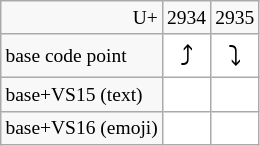<table class="wikitable nounderlines" style="border-collapse:collapse;background:#FFFFFF;font-size:large;text-align:center">
<tr style="background:#F8F8F8;font-size:small">
<td style="text-align:right">U+</td>
<td>2934</td>
<td>2935</td>
</tr>
<tr>
<td style="background:#F8F8F8;font-size:small;text-align:left">base code point</td>
<td>⤴</td>
<td>⤵</td>
</tr>
<tr>
<td style="background:#F8F8F8;font-size:small;text-align:left">base+VS15 (text)</td>
<td></td>
<td></td>
</tr>
<tr>
<td style="background:#F8F8F8;font-size:small;text-align:left">base+VS16 (emoji)</td>
<td></td>
<td></td>
</tr>
</table>
